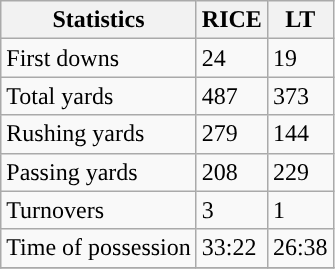<table class="wikitable">
<tr>
<th>Statistics</th>
<th>RICE</th>
<th>LT</th>
</tr>
<tr>
<td>First downs</td>
<td>24</td>
<td>19</td>
</tr>
<tr>
<td>Total yards</td>
<td>487</td>
<td>373</td>
</tr>
<tr>
<td>Rushing yards</td>
<td>279</td>
<td>144</td>
</tr>
<tr>
<td>Passing yards</td>
<td>208</td>
<td>229</td>
</tr>
<tr>
<td>Turnovers</td>
<td>3</td>
<td>1</td>
</tr>
<tr>
<td>Time of possession</td>
<td>33:22</td>
<td>26:38</td>
</tr>
<tr>
</tr>
</table>
